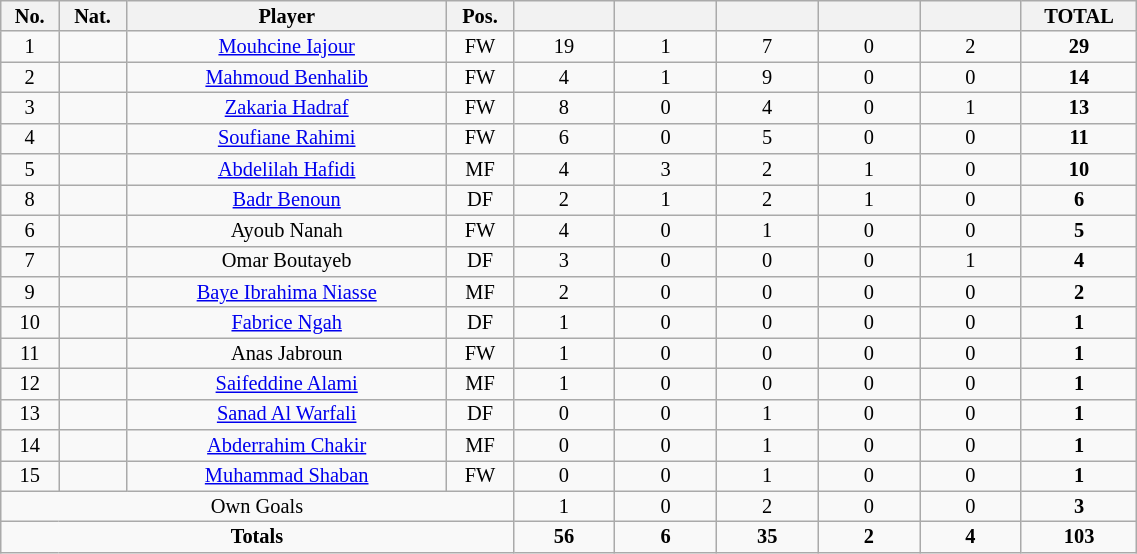<table class="wikitable sortable alternance"  style="font-size:85%; text-align:center; line-height:14px; width:60%;">
<tr>
<th width=10>No.</th>
<th width=10>Nat.</th>
<th width=140>Player</th>
<th width=10>Pos.</th>
<th width=40></th>
<th width=40></th>
<th width=40></th>
<th width=40></th>
<th width=40></th>
<th width=10>TOTAL</th>
</tr>
<tr>
<td>1</td>
<td></td>
<td><a href='#'>Mouhcine Iajour</a></td>
<td>FW</td>
<td>19</td>
<td>1</td>
<td>7</td>
<td>0</td>
<td>2</td>
<td><strong>29</strong></td>
</tr>
<tr>
<td>2</td>
<td></td>
<td><a href='#'>Mahmoud Benhalib</a></td>
<td>FW</td>
<td>4</td>
<td>1</td>
<td>9</td>
<td>0</td>
<td>0</td>
<td><strong>14</strong></td>
</tr>
<tr>
<td>3</td>
<td></td>
<td><a href='#'>Zakaria Hadraf</a></td>
<td>FW</td>
<td>8</td>
<td>0</td>
<td>4</td>
<td>0</td>
<td>1</td>
<td><strong>13</strong></td>
</tr>
<tr>
<td>4</td>
<td></td>
<td><a href='#'>Soufiane Rahimi</a></td>
<td>FW</td>
<td>6</td>
<td>0</td>
<td>5</td>
<td>0</td>
<td>0</td>
<td><strong>11</strong></td>
</tr>
<tr>
<td>5</td>
<td></td>
<td><a href='#'>Abdelilah Hafidi</a></td>
<td>MF</td>
<td>4</td>
<td>3</td>
<td>2</td>
<td>1</td>
<td>0</td>
<td><strong>10</strong></td>
</tr>
<tr>
<td>8</td>
<td></td>
<td><a href='#'>Badr Benoun</a></td>
<td>DF</td>
<td>2</td>
<td>1</td>
<td>2</td>
<td>1</td>
<td>0</td>
<td><strong>6</strong></td>
</tr>
<tr>
<td>6</td>
<td></td>
<td>Ayoub Nanah</td>
<td>FW</td>
<td>4</td>
<td>0</td>
<td>1</td>
<td>0</td>
<td>0</td>
<td><strong>5</strong></td>
</tr>
<tr>
<td>7</td>
<td></td>
<td>Omar Boutayeb</td>
<td>DF</td>
<td>3</td>
<td>0</td>
<td>0</td>
<td>0</td>
<td>1</td>
<td><strong>4</strong></td>
</tr>
<tr>
<td>9</td>
<td></td>
<td><a href='#'>Baye Ibrahima Niasse</a></td>
<td>MF</td>
<td>2</td>
<td>0</td>
<td>0</td>
<td>0</td>
<td>0</td>
<td><strong>2</strong></td>
</tr>
<tr>
<td>10</td>
<td></td>
<td><a href='#'>Fabrice Ngah</a></td>
<td>DF</td>
<td>1</td>
<td>0</td>
<td>0</td>
<td>0</td>
<td>0</td>
<td><strong>1</strong></td>
</tr>
<tr>
<td>11</td>
<td></td>
<td>Anas Jabroun</td>
<td>FW</td>
<td>1</td>
<td>0</td>
<td>0</td>
<td>0</td>
<td>0</td>
<td><strong>1</strong></td>
</tr>
<tr>
<td>12</td>
<td></td>
<td><a href='#'>Saifeddine Alami</a></td>
<td>MF</td>
<td>1</td>
<td>0</td>
<td>0</td>
<td>0</td>
<td>0</td>
<td><strong>1</strong></td>
</tr>
<tr>
<td>13</td>
<td></td>
<td><a href='#'>Sanad Al Warfali</a></td>
<td>DF</td>
<td>0</td>
<td>0</td>
<td>1</td>
<td>0</td>
<td>0</td>
<td><strong>1</strong></td>
</tr>
<tr>
<td>14</td>
<td></td>
<td><a href='#'>Abderrahim Chakir</a></td>
<td>MF</td>
<td>0</td>
<td>0</td>
<td>1</td>
<td>0</td>
<td>0</td>
<td><strong>1</strong></td>
</tr>
<tr>
<td>15</td>
<td></td>
<td><a href='#'>Muhammad Shaban</a></td>
<td>FW</td>
<td>0</td>
<td>0</td>
<td>1</td>
<td>0</td>
<td>0</td>
<td><strong>1</strong></td>
</tr>
<tr class="sortbottom">
<td colspan="4">Own Goals</td>
<td>1</td>
<td>0</td>
<td>2</td>
<td>0</td>
<td>0</td>
<td><strong>3</strong></td>
</tr>
<tr class="sortbottom">
<td colspan="4"><strong>Totals</strong></td>
<td><strong>56</strong></td>
<td><strong>6</strong></td>
<td><strong>35</strong></td>
<td><strong>2</strong></td>
<td><strong>4</strong></td>
<td><strong>103</strong></td>
</tr>
</table>
